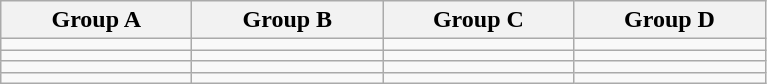<table class="wikitable">
<tr>
<th width=120>Group A</th>
<th width=120>Group B</th>
<th width=120>Group C</th>
<th width=120>Group D</th>
</tr>
<tr>
<td></td>
<td></td>
<td></td>
<td></td>
</tr>
<tr>
<td></td>
<td></td>
<td></td>
<td></td>
</tr>
<tr>
<td></td>
<td></td>
<td></td>
<td></td>
</tr>
<tr>
<td></td>
<td></td>
<td></td>
<td></td>
</tr>
</table>
